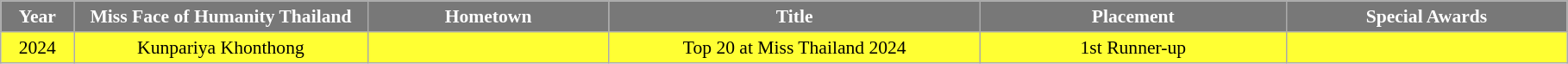<table class="wikitable sortable" style="font-size: 90%; text-align:center">
<tr>
<th width="50" style="background-color:#787878;color:#FFFFFF;">Year</th>
<th width="220" style="background-color:#787878;color:#FFFFFF;">Miss Face of Humanity Thailand</th>
<th width="180" style="background-color:#787878;color:#FFFFFF;">Hometown</th>
<th width="280" style="background-color:#787878;color:#FFFFFF;">Title</th>
<th width="230" style="background-color:#787878;color:#FFFFFF;">Placement</th>
<th width="210" style="background-color:#787878;color:#FFFFFF;">Special Awards</th>
</tr>
<tr style="background-color:#FFFF33;: bold">
<td>2024</td>
<td>Kunpariya Khonthong</td>
<td align=left></td>
<td>Top 20 at Miss Thailand 2024</td>
<td>1st Runner-up</td>
<td></td>
</tr>
</table>
